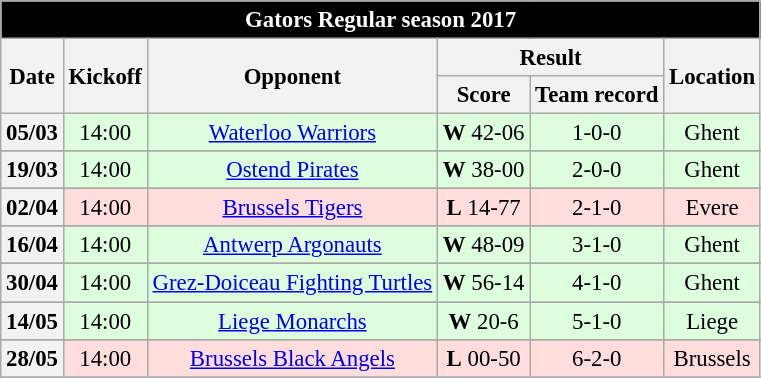<table class="wikitable" align="center" style="font-size: 95%;">
<tr>
<th style="background-color:black; color:white" colspan=6>Gators Regular season 2017</th>
</tr>
<tr>
<th rowspan="2">Date</th>
<th rowspan="2">Kickoff</th>
<th rowspan="2">Opponent</th>
<th colspan="2">Result</th>
<th rowspan="2">Location</th>
</tr>
<tr>
<th>Score</th>
<th>Team record</th>
</tr>
<tr style="background: #ddffdd;">
<th align="center">05/03</th>
<td align="center">14:00</td>
<td align="center"><a href='#'>Waterloo Warriors</a></td>
<td align="center"><strong>W</strong> 42-06</td>
<td align="center">1-0-0</td>
<td align="center">Ghent</td>
</tr>
<tr>
</tr>
<tr style="background: #ddffdd;">
<th align="center">19/03</th>
<td align="center">14:00</td>
<td align="center"><a href='#'>Ostend Pirates</a></td>
<td align="center"><strong>W</strong> 38-00</td>
<td align="center">2-0-0</td>
<td align="center">Ghent</td>
</tr>
<tr>
</tr>
<tr style="background: #ffdddd;">
<th align="center">02/04</th>
<td align="center">14:00</td>
<td align="center"><a href='#'>Brussels Tigers</a></td>
<td align="center"><strong>L</strong> 14-77</td>
<td align="center">2-1-0</td>
<td align="center">Evere</td>
</tr>
<tr>
</tr>
<tr style="background: #ddffdd;">
<th align="center">16/04</th>
<td align="center">14:00</td>
<td align="center"><a href='#'>Antwerp Argonauts</a></td>
<td align="center"><strong>W</strong> 48-09</td>
<td align="center">3-1-0</td>
<td align="center">Ghent</td>
</tr>
<tr>
</tr>
<tr style="background: #ddffdd;">
<th align="center">30/04</th>
<td align="center">14:00</td>
<td align="center"><a href='#'>Grez-Doiceau Fighting Turtles</a></td>
<td align="center"><strong>W</strong> 56-14</td>
<td align="center">4-1-0</td>
<td align="center">Ghent</td>
</tr>
<tr>
</tr>
<tr style="background: #ddffdd;">
<th align="center">14/05</th>
<td align="center">14:00</td>
<td align="center"><a href='#'>Liege Monarchs</a></td>
<td align="center"><strong>W</strong> 20-6</td>
<td align="center">5-1-0</td>
<td align="center">Liege</td>
</tr>
<tr>
</tr>
<tr style="background: #ffdddd;">
<th align="center">28/05</th>
<td align="center">14:00</td>
<td align="center"><a href='#'>Brussels Black Angels</a></td>
<td align="center"><strong>L</strong> 00-50</td>
<td align="center">6-2-0</td>
<td align="center">Brussels</td>
</tr>
<tr>
</tr>
</table>
